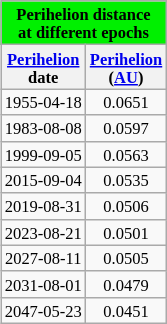<table class=wikitable style="text-align:center; font-size:11px; float:right; margin:2px">
<tr bgcolor= style="font-size: smaller;">
<td colspan="8" style="text-align:center;"><strong>Perihelion distance<br>at different epochs</strong></td>
</tr>
<tr>
<th><a href='#'>Perihelion</a><br>date</th>
<th><a href='#'>Perihelion</a><br>(<a href='#'>AU</a>)</th>
</tr>
<tr>
<td>1955-04-18</td>
<td>0.0651</td>
</tr>
<tr>
<td>1983-08-08</td>
<td>0.0597</td>
</tr>
<tr>
<td>1999-09-05</td>
<td>0.0563</td>
</tr>
<tr>
<td>2015-09-04</td>
<td>0.0535</td>
</tr>
<tr>
<td>2019-08-31</td>
<td>0.0506</td>
</tr>
<tr>
<td>2023-08-21</td>
<td>0.0501</td>
</tr>
<tr>
<td>2027-08-11</td>
<td>0.0505</td>
</tr>
<tr>
<td>2031-08-01</td>
<td>0.0479</td>
</tr>
<tr>
<td>2047-05-23</td>
<td>0.0451</td>
</tr>
</table>
